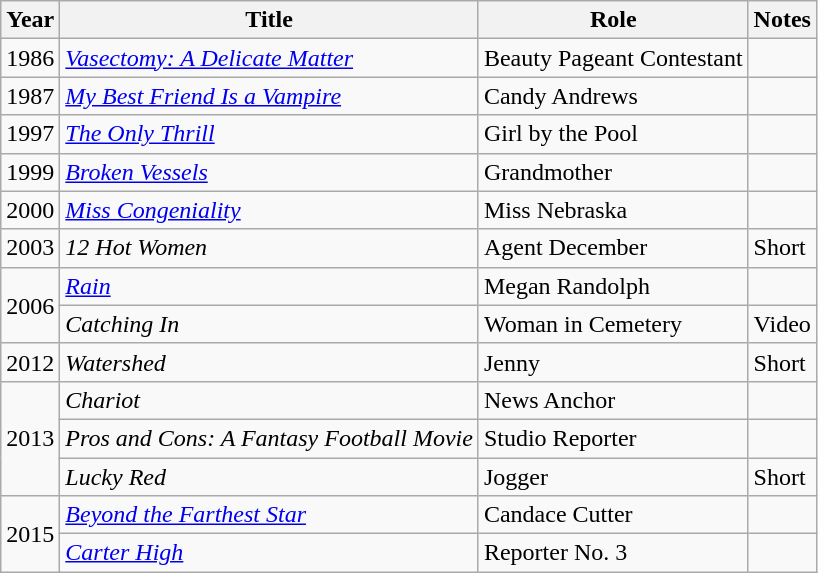<table class="wikitable plainrowheaders sortable" style="margin-right: 0;">
<tr>
<th scope="col">Year</th>
<th scope="col">Title</th>
<th scope="col">Role</th>
<th scope="col" class="unsortable">Notes</th>
</tr>
<tr>
<td>1986</td>
<td><em><a href='#'>Vasectomy: A Delicate Matter</a></em></td>
<td>Beauty Pageant Contestant</td>
<td></td>
</tr>
<tr>
<td>1987</td>
<td><em><a href='#'>My Best Friend Is a Vampire</a></em></td>
<td>Candy Andrews</td>
<td></td>
</tr>
<tr>
<td>1997</td>
<td><em><a href='#'>The Only Thrill</a></em></td>
<td>Girl by the Pool</td>
<td></td>
</tr>
<tr>
<td>1999</td>
<td><em><a href='#'>Broken Vessels</a></em></td>
<td>Grandmother</td>
<td></td>
</tr>
<tr>
<td>2000</td>
<td><em><a href='#'>Miss Congeniality</a></em></td>
<td>Miss Nebraska</td>
<td></td>
</tr>
<tr>
<td>2003</td>
<td><em>12 Hot Women</em></td>
<td>Agent December</td>
<td>Short</td>
</tr>
<tr>
<td rowspan=2>2006</td>
<td><em><a href='#'>Rain</a></em></td>
<td>Megan Randolph</td>
<td></td>
</tr>
<tr>
<td><em>Catching In</em></td>
<td>Woman in Cemetery</td>
<td>Video</td>
</tr>
<tr>
<td>2012</td>
<td><em>Watershed</em></td>
<td>Jenny</td>
<td>Short</td>
</tr>
<tr>
<td rowspan=3>2013</td>
<td><em>Chariot</em></td>
<td>News Anchor</td>
<td></td>
</tr>
<tr>
<td><em>Pros and Cons: A Fantasy Football Movie</em></td>
<td>Studio Reporter</td>
<td></td>
</tr>
<tr>
<td><em>Lucky Red</em></td>
<td>Jogger</td>
<td>Short</td>
</tr>
<tr>
<td rowspan=2>2015</td>
<td><em><a href='#'>Beyond the Farthest Star</a></em></td>
<td>Candace Cutter</td>
<td></td>
</tr>
<tr>
<td><em><a href='#'>Carter High</a></em></td>
<td>Reporter No. 3</td>
<td></td>
</tr>
</table>
